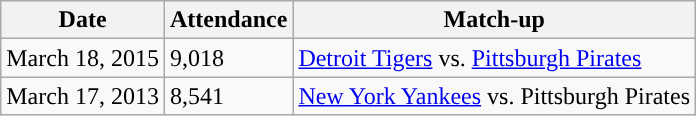<table class="wikitable">
<tr>
<th>Date</th>
<th>Attendance</th>
<th>Match-up</th>
</tr>
<tr>
<td>March 18, 2015</td>
<td>9,018</td>
<td><a href='#'>Detroit Tigers</a> vs. <a href='#'>Pittsburgh Pirates</a></td>
</tr>
<tr>
<td>March 17, 2013</td>
<td>8,541</td>
<td><a href='#'>New York Yankees</a> vs. Pittsburgh Pirates</td>
</tr>
</table>
